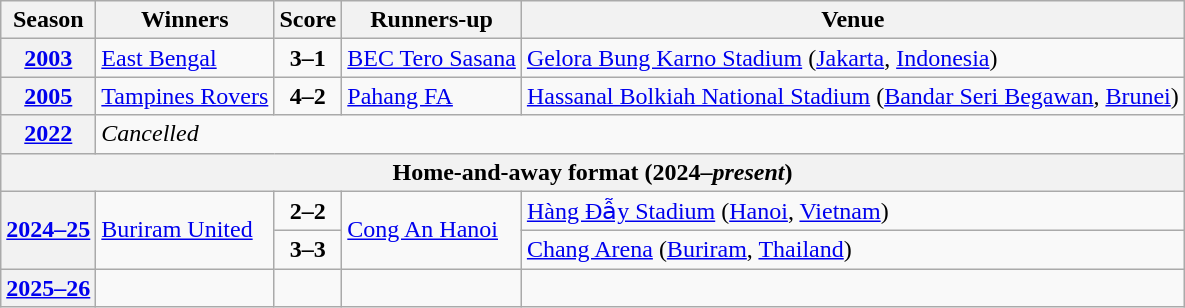<table class="wikitable sortable">
<tr>
<th scope="col">Season</th>
<th>Winners</th>
<th scope="col">Score</th>
<th>Runners-up</th>
<th scope="col">Venue</th>
</tr>
<tr>
<th scope="row" style="text-align:center"><a href='#'>2003</a></th>
<td> <a href='#'>East Bengal</a></td>
<td align="center"><strong>3–1</strong></td>
<td> <a href='#'>BEC Tero Sasana</a></td>
<td><a href='#'>Gelora Bung Karno Stadium</a> (<a href='#'>Jakarta</a>, <a href='#'>Indonesia</a>)</td>
</tr>
<tr>
<th scope="row" style="text-align:center"><a href='#'>2005</a></th>
<td> <a href='#'>Tampines Rovers</a></td>
<td align="center"><strong>4–2</strong></td>
<td> <a href='#'>Pahang FA</a></td>
<td><a href='#'>Hassanal Bolkiah National Stadium</a> (<a href='#'>Bandar Seri Begawan</a>, <a href='#'>Brunei</a>)</td>
</tr>
<tr>
<th scope="row" style="text-align:center"><a href='#'>2022</a></th>
<td colspan="4"><em>Cancelled</em></td>
</tr>
<tr>
<th colspan="5" style="text-align: center;">Home-and-away format (2024–<em>present</em>)</th>
</tr>
<tr>
<th rowspan="2" scope="row" style="text-align:center"><a href='#'>2024–25</a></th>
<td rowspan="2"> <a href='#'>Buriram United</a></td>
<td align="center"><strong>2–2</strong></td>
<td rowspan="2"> <a href='#'>Cong An Hanoi</a></td>
<td><a href='#'>Hàng Đẫy Stadium</a> (<a href='#'>Hanoi</a>, <a href='#'>Vietnam</a>)</td>
</tr>
<tr>
<td align="center"><strong>3–3</strong> </td>
<td><a href='#'>Chang Arena</a> (<a href='#'>Buriram</a>, <a href='#'>Thailand</a>)</td>
</tr>
<tr>
<th scope="row" style="text-align:center"><a href='#'>2025–26</a></th>
<td></td>
<td></td>
<td></td>
<td></td>
</tr>
</table>
